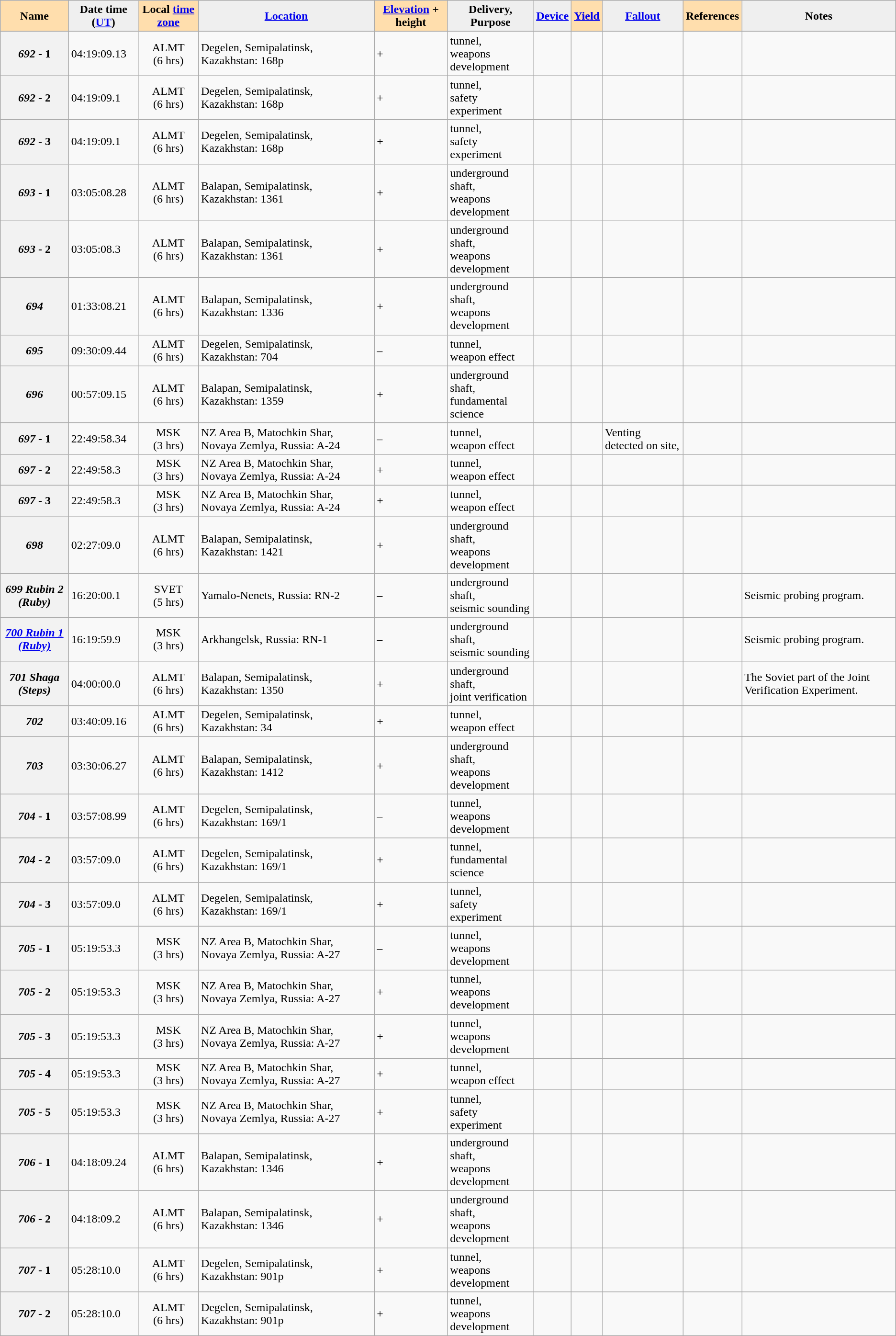<table class="wikitable sortable">
<tr>
<th style="background:#ffdead;">Name </th>
<th style="background:#efefef;">Date time (<a href='#'>UT</a>)</th>
<th style="background:#ffdead;">Local <a href='#'>time zone</a></th>
<th style="background:#efefef;"><a href='#'>Location</a></th>
<th style="background:#ffdead;"><a href='#'>Elevation</a> + height </th>
<th style="background:#efefef;">Delivery, <br>Purpose </th>
<th style="background:#efefef;"><a href='#'>Device</a></th>
<th style="background:#ffdead;"><a href='#'>Yield</a></th>
<th style="background:#efefef;" class="unsortable"><a href='#'>Fallout</a></th>
<th style="background:#ffdead;" class="unsortable">References</th>
<th style="background:#efefef;" class="unsortable">Notes</th>
</tr>
<tr>
<th><em>692</em> - 1</th>
<td> 04:19:09.13</td>
<td style="text-align:center;">ALMT (6 hrs)<br></td>
<td>Degelen, Semipalatinsk, Kazakhstan: 168p </td>
<td> +</td>
<td>tunnel,<br>weapons development</td>
<td></td>
<td style="text-align:center;"></td>
<td></td>
<td></td>
<td></td>
</tr>
<tr>
<th><em>692</em> - 2</th>
<td> 04:19:09.1</td>
<td style="text-align:center;">ALMT (6 hrs)<br></td>
<td>Degelen, Semipalatinsk, Kazakhstan: 168p </td>
<td> +</td>
<td>tunnel,<br>safety experiment</td>
<td></td>
<td style="text-align:center;"></td>
<td></td>
<td></td>
<td></td>
</tr>
<tr>
<th><em>692</em> - 3</th>
<td> 04:19:09.1</td>
<td style="text-align:center;">ALMT (6 hrs)<br></td>
<td>Degelen, Semipalatinsk, Kazakhstan: 168p </td>
<td> +</td>
<td>tunnel,<br>safety experiment</td>
<td></td>
<td style="text-align:center;"></td>
<td></td>
<td></td>
<td></td>
</tr>
<tr>
<th><em>693</em> - 1</th>
<td> 03:05:08.28</td>
<td style="text-align:center;">ALMT (6 hrs)<br></td>
<td>Balapan, Semipalatinsk, Kazakhstan: 1361 </td>
<td> +</td>
<td>underground shaft,<br>weapons development</td>
<td></td>
<td style="text-align:center;"></td>
<td></td>
<td></td>
<td></td>
</tr>
<tr>
<th><em>693</em> - 2</th>
<td> 03:05:08.3</td>
<td style="text-align:center;">ALMT (6 hrs)<br></td>
<td>Balapan, Semipalatinsk, Kazakhstan: 1361 </td>
<td> +</td>
<td>underground shaft,<br>weapons development</td>
<td></td>
<td style="text-align:center;"></td>
<td></td>
<td></td>
<td></td>
</tr>
<tr>
<th><em>694</em></th>
<td> 01:33:08.21</td>
<td style="text-align:center;">ALMT (6 hrs)<br></td>
<td>Balapan, Semipalatinsk, Kazakhstan: 1336 </td>
<td> +</td>
<td>underground shaft,<br>weapons development</td>
<td></td>
<td style="text-align:center;"></td>
<td></td>
<td></td>
<td></td>
</tr>
<tr>
<th><em>695</em></th>
<td> 09:30:09.44</td>
<td style="text-align:center;">ALMT (6 hrs)<br></td>
<td>Degelen, Semipalatinsk, Kazakhstan: 704 </td>
<td> – </td>
<td>tunnel,<br>weapon effect</td>
<td></td>
<td style="text-align:center;"></td>
<td></td>
<td></td>
<td></td>
</tr>
<tr>
<th><em>696</em></th>
<td> 00:57:09.15</td>
<td style="text-align:center;">ALMT (6 hrs)<br></td>
<td>Balapan, Semipalatinsk, Kazakhstan: 1359 </td>
<td> +</td>
<td>underground shaft,<br>fundamental science</td>
<td></td>
<td style="text-align:center;"></td>
<td></td>
<td></td>
<td></td>
</tr>
<tr>
<th><em>697</em> - 1</th>
<td> 22:49:58.34</td>
<td style="text-align:center;">MSK (3 hrs)<br></td>
<td>NZ Area B, Matochkin Shar, Novaya Zemlya, Russia: A-24 </td>
<td> – </td>
<td>tunnel,<br>weapon effect</td>
<td></td>
<td style="text-align:center;"></td>
<td>Venting detected on site, </td>
<td></td>
<td></td>
</tr>
<tr>
<th><em>697</em> - 2</th>
<td> 22:49:58.3</td>
<td style="text-align:center;">MSK (3 hrs)<br></td>
<td>NZ Area B, Matochkin Shar, Novaya Zemlya, Russia: A-24 </td>
<td> +</td>
<td>tunnel,<br>weapon effect</td>
<td></td>
<td style="text-align:center;"></td>
<td></td>
<td></td>
<td></td>
</tr>
<tr>
<th><em>697</em> - 3</th>
<td> 22:49:58.3</td>
<td style="text-align:center;">MSK (3 hrs)<br></td>
<td>NZ Area B, Matochkin Shar, Novaya Zemlya, Russia: A-24 </td>
<td> +</td>
<td>tunnel,<br>weapon effect</td>
<td></td>
<td style="text-align:center;"></td>
<td></td>
<td></td>
<td></td>
</tr>
<tr>
<th><em>698</em></th>
<td> 02:27:09.0</td>
<td style="text-align:center;">ALMT (6 hrs)<br></td>
<td>Balapan, Semipalatinsk, Kazakhstan: 1421 </td>
<td> +</td>
<td>underground shaft,<br>weapons development</td>
<td></td>
<td style="text-align:center;"></td>
<td></td>
<td></td>
<td></td>
</tr>
<tr>
<th><em>699 Rubin 2 (Ruby)</em></th>
<td> 16:20:00.1</td>
<td style="text-align:center;">SVET (5 hrs)<br></td>
<td>Yamalo-Nenets, Russia: RN-2 </td>
<td> – </td>
<td>underground shaft,<br>seismic sounding</td>
<td></td>
<td style="text-align:center;"></td>
<td></td>
<td></td>
<td>Seismic probing program.</td>
</tr>
<tr>
<th><em><a href='#'>700 Rubin 1 (Ruby)</a></em></th>
<td> 16:19:59.9</td>
<td style="text-align:center;">MSK (3 hrs)<br></td>
<td>Arkhangelsk, Russia: RN-1 </td>
<td> – </td>
<td>underground shaft,<br>seismic sounding</td>
<td></td>
<td style="text-align:center;"></td>
<td></td>
<td></td>
<td>Seismic probing program.</td>
</tr>
<tr>
<th><em>701 Shaga (Steps)</em></th>
<td> 04:00:00.0</td>
<td style="text-align:center;">ALMT (6 hrs)<br></td>
<td>Balapan, Semipalatinsk, Kazakhstan: 1350 </td>
<td> +</td>
<td>underground shaft,<br>joint verification</td>
<td></td>
<td style="text-align:center;"></td>
<td></td>
<td></td>
<td>The Soviet part of the Joint Verification Experiment.</td>
</tr>
<tr>
<th><em>702</em></th>
<td> 03:40:09.16</td>
<td style="text-align:center;">ALMT (6 hrs)<br></td>
<td>Degelen, Semipalatinsk, Kazakhstan: 34 </td>
<td> +</td>
<td>tunnel,<br>weapon effect</td>
<td></td>
<td style="text-align:center;"></td>
<td></td>
<td></td>
<td></td>
</tr>
<tr>
<th><em>703</em></th>
<td> 03:30:06.27</td>
<td style="text-align:center;">ALMT (6 hrs)<br></td>
<td>Balapan, Semipalatinsk, Kazakhstan: 1412 </td>
<td> +</td>
<td>underground shaft,<br>weapons development</td>
<td></td>
<td style="text-align:center;"></td>
<td></td>
<td></td>
<td></td>
</tr>
<tr>
<th><em>704</em> - 1</th>
<td> 03:57:08.99</td>
<td style="text-align:center;">ALMT (6 hrs)<br></td>
<td>Degelen, Semipalatinsk, Kazakhstan: 169/1 </td>
<td> – </td>
<td>tunnel,<br>weapons development</td>
<td></td>
<td style="text-align:center;"></td>
<td></td>
<td></td>
<td></td>
</tr>
<tr>
<th><em>704</em> - 2</th>
<td> 03:57:09.0</td>
<td style="text-align:center;">ALMT (6 hrs)<br></td>
<td>Degelen, Semipalatinsk, Kazakhstan: 169/1 </td>
<td> +</td>
<td>tunnel,<br>fundamental science</td>
<td></td>
<td style="text-align:center;"></td>
<td></td>
<td></td>
<td></td>
</tr>
<tr>
<th><em>704</em> - 3</th>
<td> 03:57:09.0</td>
<td style="text-align:center;">ALMT (6 hrs)<br></td>
<td>Degelen, Semipalatinsk, Kazakhstan: 169/1 </td>
<td> +</td>
<td>tunnel,<br>safety experiment</td>
<td></td>
<td style="text-align:center;"></td>
<td></td>
<td></td>
<td></td>
</tr>
<tr>
<th><em>705</em> - 1</th>
<td> 05:19:53.3</td>
<td style="text-align:center;">MSK (3 hrs)<br></td>
<td>NZ Area B, Matochkin Shar, Novaya Zemlya, Russia: A-27 </td>
<td> – </td>
<td>tunnel,<br>weapons development</td>
<td></td>
<td style="text-align:center;"></td>
<td></td>
<td></td>
<td></td>
</tr>
<tr>
<th><em>705</em> - 2</th>
<td> 05:19:53.3</td>
<td style="text-align:center;">MSK (3 hrs)<br></td>
<td>NZ Area B, Matochkin Shar, Novaya Zemlya, Russia: A-27 </td>
<td> +</td>
<td>tunnel,<br>weapons development</td>
<td></td>
<td style="text-align:center;"></td>
<td></td>
<td></td>
<td></td>
</tr>
<tr>
<th><em>705</em> - 3</th>
<td> 05:19:53.3</td>
<td style="text-align:center;">MSK (3 hrs)<br></td>
<td>NZ Area B, Matochkin Shar, Novaya Zemlya, Russia: A-27 </td>
<td> +</td>
<td>tunnel,<br>weapons development</td>
<td></td>
<td style="text-align:center;"></td>
<td></td>
<td></td>
<td></td>
</tr>
<tr>
<th><em>705</em> - 4</th>
<td> 05:19:53.3</td>
<td style="text-align:center;">MSK (3 hrs)<br></td>
<td>NZ Area B, Matochkin Shar, Novaya Zemlya, Russia: A-27 </td>
<td> +</td>
<td>tunnel,<br>weapon effect</td>
<td></td>
<td style="text-align:center;"></td>
<td></td>
<td></td>
<td></td>
</tr>
<tr>
<th><em>705</em> - 5</th>
<td> 05:19:53.3</td>
<td style="text-align:center;">MSK (3 hrs)<br></td>
<td>NZ Area B, Matochkin Shar, Novaya Zemlya, Russia: A-27 </td>
<td> +</td>
<td>tunnel,<br>safety experiment</td>
<td></td>
<td style="text-align:center;"></td>
<td></td>
<td></td>
<td></td>
</tr>
<tr>
<th><em>706</em> - 1</th>
<td> 04:18:09.24</td>
<td style="text-align:center;">ALMT (6 hrs)<br></td>
<td>Balapan, Semipalatinsk, Kazakhstan: 1346 </td>
<td> +</td>
<td>underground shaft,<br>weapons development</td>
<td></td>
<td style="text-align:center;"></td>
<td></td>
<td></td>
<td></td>
</tr>
<tr>
<th><em>706</em> - 2</th>
<td> 04:18:09.2</td>
<td style="text-align:center;">ALMT (6 hrs)<br></td>
<td>Balapan, Semipalatinsk, Kazakhstan: 1346 </td>
<td> +</td>
<td>underground shaft,<br>weapons development</td>
<td></td>
<td style="text-align:center;"></td>
<td></td>
<td></td>
<td></td>
</tr>
<tr>
<th><em>707</em> - 1</th>
<td> 05:28:10.0</td>
<td style="text-align:center;">ALMT (6 hrs)<br></td>
<td>Degelen, Semipalatinsk, Kazakhstan: 901p </td>
<td> +</td>
<td>tunnel,<br>weapons development</td>
<td></td>
<td style="text-align:center;"></td>
<td></td>
<td></td>
<td></td>
</tr>
<tr>
<th><em>707</em> - 2</th>
<td> 05:28:10.0</td>
<td style="text-align:center;">ALMT (6 hrs)<br></td>
<td>Degelen, Semipalatinsk, Kazakhstan: 901p </td>
<td> +</td>
<td>tunnel,<br>weapons development</td>
<td></td>
<td style="text-align:center;"></td>
<td></td>
<td></td>
<td></td>
</tr>
</table>
